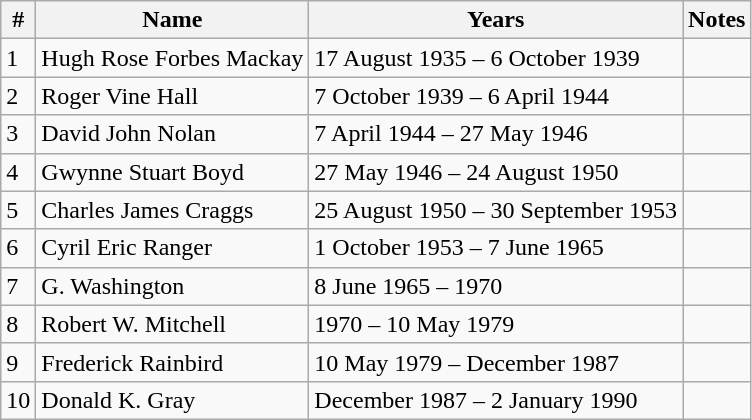<table class="wikitable">
<tr>
<th>#</th>
<th>Name</th>
<th>Years</th>
<th>Notes</th>
</tr>
<tr>
<td>1</td>
<td>Hugh Rose Forbes Mackay</td>
<td>17 August 1935 – 6 October 1939</td>
<td></td>
</tr>
<tr>
<td>2</td>
<td>Roger Vine Hall</td>
<td>7 October 1939 – 6 April 1944</td>
<td></td>
</tr>
<tr>
<td>3</td>
<td>David John Nolan</td>
<td>7 April 1944 – 27 May 1946</td>
<td></td>
</tr>
<tr>
<td>4</td>
<td>Gwynne Stuart Boyd</td>
<td>27 May 1946 – 24 August 1950</td>
<td></td>
</tr>
<tr>
<td>5</td>
<td>Charles James Craggs</td>
<td>25 August 1950 – 30 September 1953</td>
<td></td>
</tr>
<tr>
<td>6</td>
<td>Cyril Eric Ranger</td>
<td>1 October 1953 – 7 June 1965</td>
<td></td>
</tr>
<tr>
<td>7</td>
<td>G. Washington</td>
<td>8 June 1965 – 1970</td>
<td></td>
</tr>
<tr>
<td>8</td>
<td>Robert W. Mitchell</td>
<td>1970 – 10 May 1979</td>
<td></td>
</tr>
<tr>
<td>9</td>
<td>Frederick Rainbird</td>
<td>10 May 1979 – December 1987</td>
<td></td>
</tr>
<tr>
<td>10</td>
<td>Donald K. Gray</td>
<td>December 1987 – 2 January 1990</td>
<td></td>
</tr>
</table>
